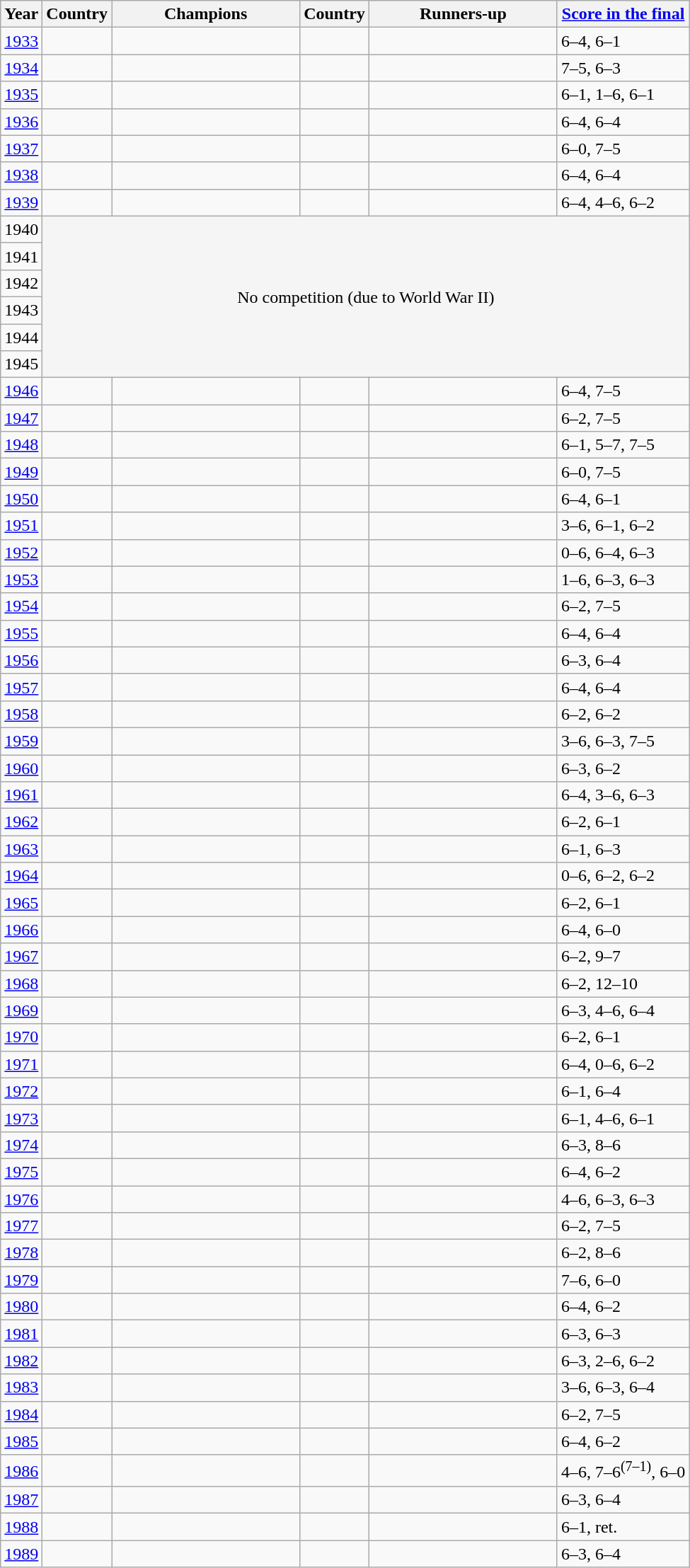<table class="wikitable">
<tr>
<th>Year</th>
<th>Country</th>
<th style="width:170px;">Champions</th>
<th>Country</th>
<th style="width:170px;">Runners-up</th>
<th class="unsortable"><a href='#'>Score in the final</a></th>
</tr>
<tr>
<td align=center><a href='#'>1933</a></td>
<td></td>
<td></td>
<td></td>
<td></td>
<td>6–4, 6–1</td>
</tr>
<tr>
<td align=center><a href='#'>1934</a></td>
<td></td>
<td></td>
<td></td>
<td></td>
<td>7–5, 6–3</td>
</tr>
<tr>
<td align=center><a href='#'>1935</a></td>
<td></td>
<td></td>
<td></td>
<td></td>
<td>6–1, 1–6, 6–1</td>
</tr>
<tr>
<td align=center><a href='#'>1936</a></td>
<td></td>
<td></td>
<td></td>
<td></td>
<td>6–4, 6–4</td>
</tr>
<tr>
<td align=center><a href='#'>1937</a></td>
<td></td>
<td></td>
<td></td>
<td></td>
<td>6–0, 7–5</td>
</tr>
<tr>
<td align=center><a href='#'>1938</a></td>
<td></td>
<td></td>
<td></td>
<td></td>
<td>6–4, 6–4</td>
</tr>
<tr>
<td align=center><a href='#'>1939</a></td>
<td></td>
<td></td>
<td></td>
<td></td>
<td>6–4, 4–6, 6–2</td>
</tr>
<tr>
<td align=center>1940</td>
<td rowspan="6" colspan="5"  style="text-align:center; background:#f5f5f5;">No competition (due to World War II)</td>
</tr>
<tr>
<td align=center>1941</td>
</tr>
<tr>
<td align=center>1942</td>
</tr>
<tr>
<td align=center>1943</td>
</tr>
<tr>
<td align=center>1944</td>
</tr>
<tr>
<td align=center>1945</td>
</tr>
<tr>
<td align=center><a href='#'>1946</a></td>
<td></td>
<td></td>
<td></td>
<td></td>
<td>6–4, 7–5</td>
</tr>
<tr>
<td align=center><a href='#'>1947</a></td>
<td></td>
<td></td>
<td></td>
<td></td>
<td>6–2, 7–5</td>
</tr>
<tr>
<td align=center><a href='#'>1948</a></td>
<td></td>
<td></td>
<td></td>
<td></td>
<td>6–1, 5–7, 7–5</td>
</tr>
<tr>
<td align=center><a href='#'>1949</a></td>
<td></td>
<td></td>
<td></td>
<td></td>
<td>6–0, 7–5</td>
</tr>
<tr>
<td align=center><a href='#'>1950</a></td>
<td></td>
<td></td>
<td></td>
<td></td>
<td>6–4, 6–1</td>
</tr>
<tr>
<td align=center><a href='#'>1951</a></td>
<td></td>
<td></td>
<td></td>
<td></td>
<td>3–6, 6–1, 6–2</td>
</tr>
<tr>
<td align=center><a href='#'>1952</a></td>
<td></td>
<td></td>
<td></td>
<td></td>
<td>0–6, 6–4, 6–3</td>
</tr>
<tr>
<td align=center><a href='#'>1953</a></td>
<td></td>
<td></td>
<td></td>
<td></td>
<td>1–6, 6–3, 6–3</td>
</tr>
<tr>
<td align=center><a href='#'>1954</a></td>
<td></td>
<td></td>
<td></td>
<td></td>
<td>6–2, 7–5</td>
</tr>
<tr>
<td align=center><a href='#'>1955</a></td>
<td></td>
<td></td>
<td></td>
<td></td>
<td>6–4, 6–4</td>
</tr>
<tr>
<td align=center><a href='#'>1956</a></td>
<td></td>
<td></td>
<td></td>
<td></td>
<td>6–3, 6–4</td>
</tr>
<tr>
<td align=center><a href='#'>1957</a></td>
<td></td>
<td></td>
<td></td>
<td></td>
<td>6–4, 6–4</td>
</tr>
<tr>
<td align=center><a href='#'>1958</a></td>
<td></td>
<td></td>
<td></td>
<td></td>
<td>6–2, 6–2</td>
</tr>
<tr>
<td align=center><a href='#'>1959</a></td>
<td></td>
<td></td>
<td></td>
<td></td>
<td>3–6, 6–3, 7–5</td>
</tr>
<tr>
<td align=center><a href='#'>1960</a></td>
<td></td>
<td></td>
<td></td>
<td></td>
<td>6–3, 6–2</td>
</tr>
<tr>
<td align=center><a href='#'>1961</a></td>
<td></td>
<td></td>
<td></td>
<td></td>
<td>6–4, 3–6, 6–3</td>
</tr>
<tr>
<td align=center><a href='#'>1962</a></td>
<td></td>
<td></td>
<td></td>
<td></td>
<td>6–2, 6–1</td>
</tr>
<tr>
<td align=center><a href='#'>1963</a></td>
<td></td>
<td></td>
<td></td>
<td></td>
<td>6–1, 6–3</td>
</tr>
<tr>
<td align=center><a href='#'>1964</a></td>
<td></td>
<td></td>
<td></td>
<td></td>
<td>0–6, 6–2, 6–2</td>
</tr>
<tr>
<td align=center><a href='#'>1965</a></td>
<td></td>
<td></td>
<td></td>
<td></td>
<td>6–2, 6–1</td>
</tr>
<tr>
<td align=center><a href='#'>1966</a></td>
<td></td>
<td></td>
<td></td>
<td></td>
<td>6–4, 6–0</td>
</tr>
<tr>
<td align=center><a href='#'>1967</a></td>
<td></td>
<td></td>
<td></td>
<td></td>
<td>6–2, 9–7</td>
</tr>
<tr>
<td align=center><a href='#'>1968</a></td>
<td></td>
<td></td>
<td></td>
<td></td>
<td>6–2, 12–10</td>
</tr>
<tr>
<td align=center><a href='#'>1969</a></td>
<td></td>
<td></td>
<td></td>
<td></td>
<td>6–3, 4–6, 6–4</td>
</tr>
<tr>
<td align=center><a href='#'>1970</a></td>
<td></td>
<td></td>
<td></td>
<td></td>
<td>6–2, 6–1</td>
</tr>
<tr>
<td align=center><a href='#'>1971</a></td>
<td></td>
<td></td>
<td></td>
<td></td>
<td>6–4, 0–6, 6–2</td>
</tr>
<tr>
<td align=center><a href='#'>1972</a></td>
<td></td>
<td></td>
<td></td>
<td></td>
<td>6–1, 6–4</td>
</tr>
<tr>
<td align=center><a href='#'>1973</a></td>
<td></td>
<td></td>
<td></td>
<td></td>
<td>6–1, 4–6, 6–1</td>
</tr>
<tr>
<td align=center><a href='#'>1974</a></td>
<td></td>
<td></td>
<td></td>
<td></td>
<td>6–3, 8–6</td>
</tr>
<tr>
<td align=center><a href='#'>1975</a></td>
<td></td>
<td></td>
<td></td>
<td></td>
<td>6–4, 6–2</td>
</tr>
<tr>
<td align=center><a href='#'>1976</a></td>
<td></td>
<td></td>
<td></td>
<td></td>
<td>4–6, 6–3, 6–3</td>
</tr>
<tr>
<td align=center><a href='#'>1977</a></td>
<td></td>
<td></td>
<td></td>
<td></td>
<td>6–2, 7–5</td>
</tr>
<tr>
<td align=center><a href='#'>1978</a></td>
<td></td>
<td></td>
<td></td>
<td></td>
<td>6–2, 8–6</td>
</tr>
<tr>
<td align=center><a href='#'>1979</a></td>
<td></td>
<td></td>
<td></td>
<td></td>
<td>7–6, 6–0</td>
</tr>
<tr>
<td align=center><a href='#'>1980</a></td>
<td></td>
<td></td>
<td></td>
<td></td>
<td>6–4, 6–2</td>
</tr>
<tr>
<td align=center><a href='#'>1981</a></td>
<td></td>
<td></td>
<td></td>
<td></td>
<td>6–3, 6–3</td>
</tr>
<tr>
<td align=center><a href='#'>1982</a></td>
<td></td>
<td></td>
<td></td>
<td></td>
<td>6–3, 2–6, 6–2</td>
</tr>
<tr>
<td align=center><a href='#'>1983</a></td>
<td></td>
<td></td>
<td></td>
<td></td>
<td>3–6, 6–3, 6–4</td>
</tr>
<tr>
<td align=center><a href='#'>1984</a></td>
<td></td>
<td></td>
<td></td>
<td></td>
<td>6–2, 7–5</td>
</tr>
<tr>
<td align=center><a href='#'>1985</a></td>
<td></td>
<td></td>
<td></td>
<td></td>
<td>6–4, 6–2</td>
</tr>
<tr>
<td align=center><a href='#'>1986</a></td>
<td></td>
<td></td>
<td></td>
<td></td>
<td>4–6, 7–6<sup>(7–1)</sup>, 6–0</td>
</tr>
<tr>
<td align=center><a href='#'>1987</a></td>
<td></td>
<td></td>
<td></td>
<td></td>
<td>6–3, 6–4</td>
</tr>
<tr>
<td align=center><a href='#'>1988</a></td>
<td></td>
<td></td>
<td></td>
<td></td>
<td>6–1, ret.</td>
</tr>
<tr>
<td align=center><a href='#'>1989</a></td>
<td></td>
<td></td>
<td></td>
<td></td>
<td>6–3, 6–4</td>
</tr>
</table>
